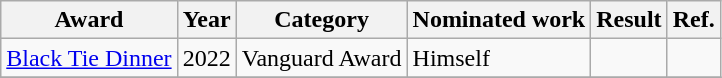<table class="wikitable sortable plainrowheaders">
<tr>
<th scope="col">Award</th>
<th scope="col">Year</th>
<th scope="col">Category</th>
<th scope="col">Nominated work</th>
<th>Result</th>
<th>Ref.</th>
</tr>
<tr>
<td><a href='#'>Black Tie Dinner</a></td>
<td>2022</td>
<td>Vanguard Award</td>
<td>Himself</td>
<td></td>
<td></td>
</tr>
<tr>
</tr>
</table>
